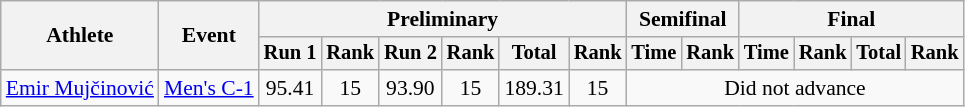<table class="wikitable" style="font-size:90%">
<tr>
<th rowspan="2">Athlete</th>
<th rowspan="2">Event</th>
<th colspan="6">Preliminary</th>
<th colspan="2">Semifinal</th>
<th colspan="4">Final</th>
</tr>
<tr style="font-size:95%">
<th>Run 1</th>
<th>Rank</th>
<th>Run 2</th>
<th>Rank</th>
<th>Total</th>
<th>Rank</th>
<th>Time</th>
<th>Rank</th>
<th>Time</th>
<th>Rank</th>
<th>Total</th>
<th>Rank</th>
</tr>
<tr align=center>
<td align=left><a href='#'>Emir Mujčinović</a></td>
<td align=left><a href='#'>Men's C-1</a></td>
<td>95.41</td>
<td>15</td>
<td>93.90</td>
<td>15</td>
<td>189.31</td>
<td>15</td>
<td colspan=6>Did not advance</td>
</tr>
</table>
